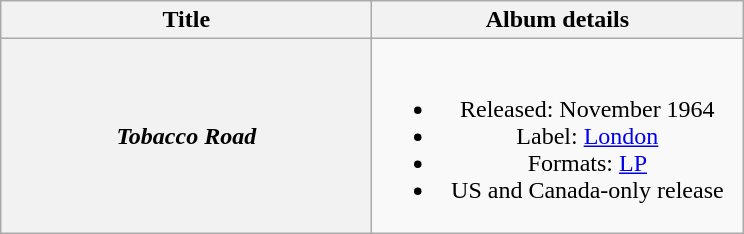<table class="wikitable plainrowheaders" style="text-align:center;">
<tr>
<th scope="col" style="width:15em;">Title</th>
<th scope="col" style="width:15em;">Album details</th>
</tr>
<tr>
<th scope="row"><em>Tobacco Road</em></th>
<td><br><ul><li>Released: November 1964</li><li>Label: <a href='#'>London</a></li><li>Formats: <a href='#'>LP</a></li><li>US and Canada-only release</li></ul></td>
</tr>
</table>
